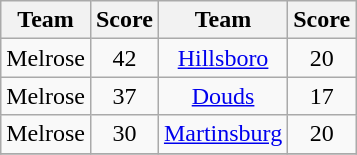<table class="wikitable" style="text-align: center">
<tr>
<th>Team</th>
<th>Score</th>
<th>Team</th>
<th>Score</th>
</tr>
<tr>
<td>Melrose</td>
<td>42</td>
<td><a href='#'>Hillsboro</a></td>
<td>20</td>
</tr>
<tr>
<td>Melrose</td>
<td>37</td>
<td><a href='#'>Douds</a></td>
<td>17</td>
</tr>
<tr>
<td>Melrose</td>
<td>30</td>
<td><a href='#'>Martinsburg</a></td>
<td>20</td>
</tr>
<tr>
</tr>
</table>
